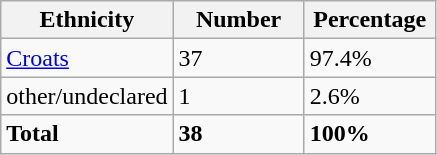<table class="wikitable">
<tr>
<th width="100px">Ethnicity</th>
<th width="80px">Number</th>
<th width="80px">Percentage</th>
</tr>
<tr>
<td><a href='#'>Croats</a></td>
<td>37</td>
<td>97.4%</td>
</tr>
<tr>
<td>other/undeclared</td>
<td>1</td>
<td>2.6%</td>
</tr>
<tr>
<td><strong>Total</strong></td>
<td><strong>38</strong></td>
<td><strong>100%</strong></td>
</tr>
</table>
